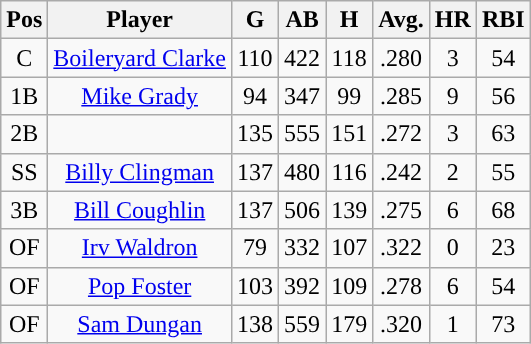<table class="wikitable sortable" style="text-align:center;">
<tr>
<th>Pos</th>
<th>Player</th>
<th>G</th>
<th>AB</th>
<th>H</th>
<th>Avg.</th>
<th>HR</th>
<th>RBI</th>
</tr>
<tr>
<td>C</td>
<td><a href='#'>Boileryard Clarke</a></td>
<td>110</td>
<td>422</td>
<td>118</td>
<td>.280</td>
<td>3</td>
<td>54</td>
</tr>
<tr>
<td>1B</td>
<td><a href='#'>Mike Grady</a></td>
<td>94</td>
<td>347</td>
<td>99</td>
<td>.285</td>
<td>9</td>
<td>56</td>
</tr>
<tr>
<td>2B</td>
<td></td>
<td>135</td>
<td>555</td>
<td>151</td>
<td>.272</td>
<td>3</td>
<td>63</td>
</tr>
<tr>
<td>SS</td>
<td><a href='#'>Billy Clingman</a></td>
<td>137</td>
<td>480</td>
<td>116</td>
<td>.242</td>
<td>2</td>
<td>55</td>
</tr>
<tr>
<td>3B</td>
<td><a href='#'>Bill Coughlin</a></td>
<td>137</td>
<td>506</td>
<td>139</td>
<td>.275</td>
<td>6</td>
<td>68</td>
</tr>
<tr>
<td>OF</td>
<td><a href='#'>Irv Waldron</a></td>
<td>79</td>
<td>332</td>
<td>107</td>
<td>.322</td>
<td>0</td>
<td>23</td>
</tr>
<tr>
<td>OF</td>
<td><a href='#'>Pop Foster</a></td>
<td>103</td>
<td>392</td>
<td>109</td>
<td>.278</td>
<td>6</td>
<td>54</td>
</tr>
<tr>
<td>OF</td>
<td><a href='#'>Sam Dungan</a></td>
<td>138</td>
<td>559</td>
<td>179</td>
<td>.320</td>
<td>1</td>
<td>73</td>
</tr>
</table>
